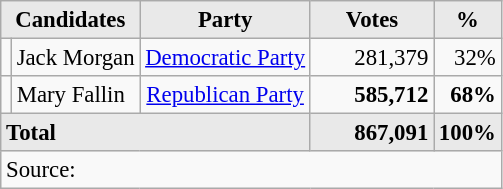<table class=wikitable style="font-size:95%; text-align:right;">
<tr>
<th style="background:#e9e9e9; text-align:center;" colspan="2">Candidates</th>
<th style="background:#e9e9e9; text-align:center;">Party</th>
<th style="background:#e9e9e9; text-align:center;">Votes</th>
<th style="background:#e9e9e9; text-align:center;">%</th>
</tr>
<tr>
<td></td>
<td align=left>Jack Morgan</td>
<td align=center><a href='#'>Democratic Party</a></td>
<td>281,379</td>
<td>32%</td>
</tr>
<tr>
<td></td>
<td align=left>Mary Fallin</td>
<td align=center><a href='#'>Republican Party</a></td>
<td><strong>585,712</strong></td>
<td><strong>68%</strong></td>
</tr>
<tr style="background:#e9e9e9;">
<td colspan="3" style="text-align:left; "><strong>Total</strong></td>
<td style="text-align:right; width:75px; "><strong>867,091</strong></td>
<td style="text-align:right; width:30px; "><strong>100%</strong></td>
</tr>
<tr>
<td style="text-align:left;" colspan="6">Source: </td>
</tr>
</table>
